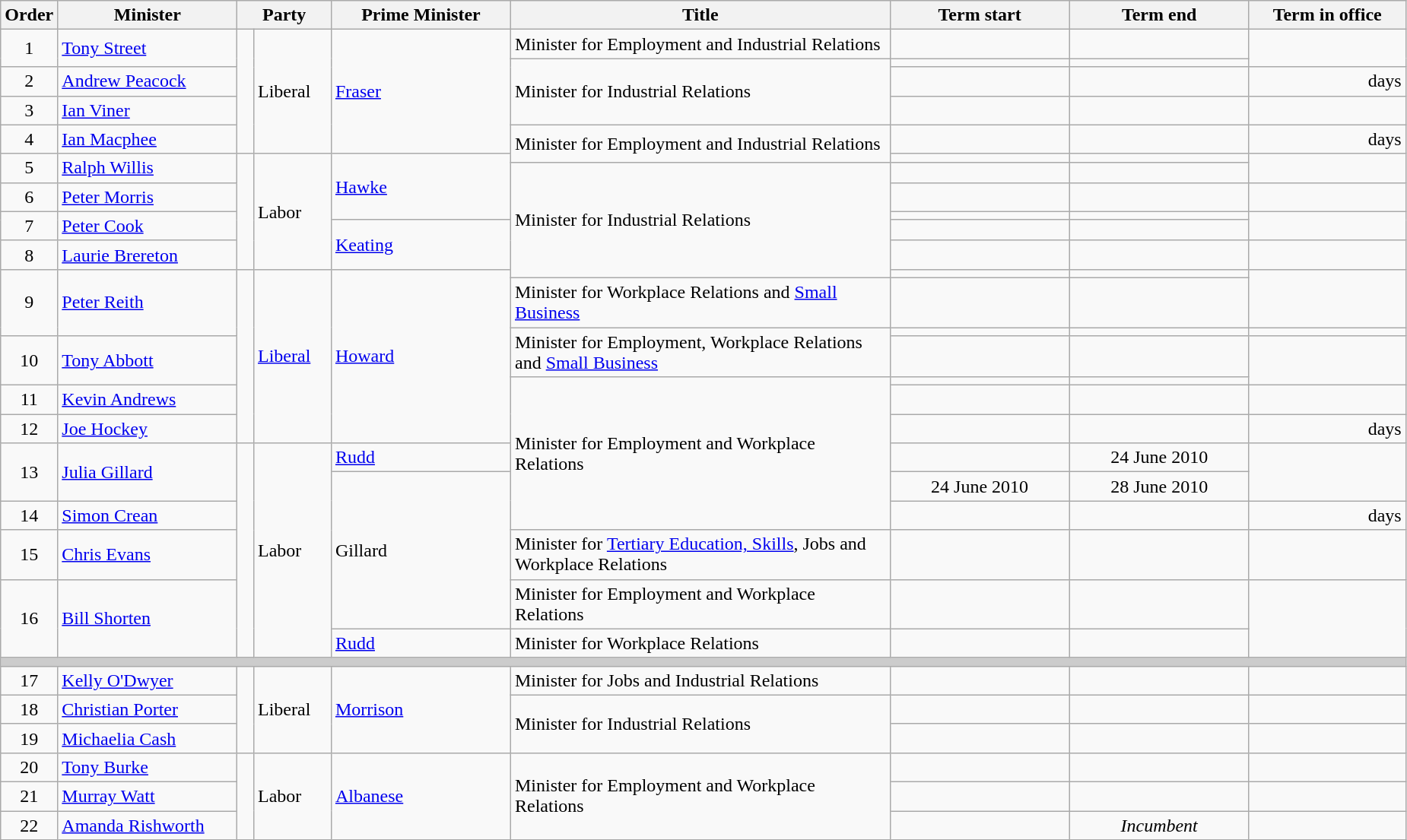<table class="wikitable">
<tr>
<th width=5>Order</th>
<th width=150>Minister</th>
<th width=75 colspan="2">Party</th>
<th width=150>Prime Minister</th>
<th width=325>Title</th>
<th width=150>Term start</th>
<th width=150>Term end</th>
<th width=130>Term in office</th>
</tr>
<tr>
<td rowspan=2 align=center>1</td>
<td rowspan=2><a href='#'>Tony Street</a></td>
<td rowspan="5" ></td>
<td rowspan=5>Liberal</td>
<td rowspan=5><a href='#'>Fraser</a></td>
<td>Minister for Employment and Industrial Relations</td>
<td align=center></td>
<td align=center></td>
<td rowspan=2 align=right></td>
</tr>
<tr>
<td rowspan=3>Minister for Industrial Relations</td>
<td align=center></td>
<td align=center></td>
</tr>
<tr>
<td align=center>2</td>
<td><a href='#'>Andrew Peacock</a></td>
<td align=center></td>
<td align=center></td>
<td align=right> days</td>
</tr>
<tr>
<td align=center>3</td>
<td><a href='#'>Ian Viner</a></td>
<td align=center></td>
<td align=center></td>
<td align=right></td>
</tr>
<tr>
<td align=center>4</td>
<td><a href='#'>Ian Macphee</a></td>
<td rowspan=2>Minister for Employment and Industrial Relations</td>
<td align=center></td>
<td align=center></td>
<td align=right> days</td>
</tr>
<tr>
<td rowspan=2 align=center>5</td>
<td rowspan=2><a href='#'>Ralph Willis</a></td>
<td rowspan="6" ></td>
<td rowspan=6>Labor</td>
<td rowspan=4><a href='#'>Hawke</a></td>
<td align=center></td>
<td align=center></td>
<td rowspan=2 align=right></td>
</tr>
<tr>
<td rowspan=6>Minister for Industrial Relations</td>
<td align=center></td>
<td align=center></td>
</tr>
<tr>
<td align=center>6</td>
<td><a href='#'>Peter Morris</a></td>
<td align=center></td>
<td align=center></td>
<td align=right></td>
</tr>
<tr>
<td rowspan=2 align=center>7</td>
<td rowspan=2><a href='#'>Peter Cook</a></td>
<td align=center></td>
<td align=center></td>
<td rowspan=2 align=right></td>
</tr>
<tr>
<td rowspan=2><a href='#'>Keating</a></td>
<td align=center></td>
<td align=center></td>
</tr>
<tr>
<td align=center>8</td>
<td><a href='#'>Laurie Brereton</a></td>
<td align=center></td>
<td align=center></td>
<td align=right></td>
</tr>
<tr>
<td rowspan=3 align=center>9</td>
<td rowspan=3><a href='#'>Peter Reith</a></td>
<td rowspan="7" ></td>
<td rowspan=7><a href='#'>Liberal</a></td>
<td rowspan=7><a href='#'>Howard</a></td>
<td align=center></td>
<td align=center></td>
<td rowspan=2 align=right><strong></strong></td>
</tr>
<tr>
<td>Minister for Workplace Relations and <a href='#'>Small Business</a></td>
<td align=center></td>
<td align=center></td>
</tr>
<tr>
<td rowspan=2>Minister for Employment, Workplace Relations and <a href='#'>Small Business</a></td>
<td align=center></td>
<td align=center></td>
<td align=right></td>
</tr>
<tr>
<td rowspan=2 align=center>10</td>
<td rowspan=2><a href='#'>Tony Abbott</a></td>
<td align=center></td>
<td align=center></td>
<td rowspan=2 align=right></td>
</tr>
<tr>
<td rowspan=6>Minister for Employment and Workplace Relations</td>
<td align=center></td>
<td align=center></td>
</tr>
<tr>
<td align=center>11</td>
<td><a href='#'>Kevin Andrews</a></td>
<td align=center></td>
<td align=center></td>
<td align=right></td>
</tr>
<tr>
<td align=center>12</td>
<td><a href='#'>Joe Hockey</a></td>
<td align=center></td>
<td align=center></td>
<td align=right> days</td>
</tr>
<tr>
<td rowspan=2 align=center>13</td>
<td rowspan=2><a href='#'>Julia Gillard</a></td>
<td rowspan="6" ></td>
<td rowspan=6>Labor</td>
<td><a href='#'>Rudd</a></td>
<td align=center></td>
<td align=center>24 June 2010</td>
<td rowspan=2 align=right></td>
</tr>
<tr>
<td rowspan=4>Gillard</td>
<td align=center>24 June 2010</td>
<td align=center>28 June 2010</td>
</tr>
<tr>
<td align=center>14</td>
<td><a href='#'>Simon Crean</a></td>
<td align=center></td>
<td align=center></td>
<td align=right> days</td>
</tr>
<tr>
<td align=center>15</td>
<td><a href='#'>Chris Evans</a></td>
<td>Minister for <a href='#'>Tertiary Education, Skills</a>, Jobs and Workplace Relations</td>
<td align=center></td>
<td align=center></td>
<td align=right></td>
</tr>
<tr>
<td rowspan=2 align=center>16</td>
<td rowspan=2><a href='#'>Bill Shorten</a></td>
<td>Minister for Employment and Workplace Relations</td>
<td align=center></td>
<td align=center></td>
<td rowspan=2 align=right></td>
</tr>
<tr>
<td><a href='#'>Rudd</a></td>
<td>Minister for Workplace Relations</td>
<td align=center></td>
<td align=center></td>
</tr>
<tr>
<th colspan=9 style="background: #cccccc;"></th>
</tr>
<tr>
<td align=center>17</td>
<td><a href='#'>Kelly O'Dwyer</a></td>
<td rowspan=3 ></td>
<td rowspan=3>Liberal</td>
<td rowspan=3><a href='#'>Morrison</a></td>
<td>Minister for Jobs and Industrial Relations</td>
<td align=center></td>
<td align=center></td>
<td align=right></td>
</tr>
<tr>
<td align=center>18</td>
<td><a href='#'>Christian Porter</a></td>
<td rowspan=2>Minister for Industrial Relations</td>
<td align=center></td>
<td align=center></td>
<td align=right></td>
</tr>
<tr>
<td align=center>19</td>
<td><a href='#'>Michaelia Cash</a></td>
<td align=center></td>
<td align=center></td>
<td align=right></td>
</tr>
<tr>
<td align=center>20</td>
<td><a href='#'>Tony Burke</a></td>
<td rowspan=3 > </td>
<td rowspan=3>Labor</td>
<td rowspan=3><a href='#'>Albanese</a></td>
<td rowspan=3>Minister for Employment and Workplace Relations</td>
<td align=center></td>
<td align=center></td>
<td align=right></td>
</tr>
<tr>
<td align=center>21</td>
<td><a href='#'>Murray Watt</a></td>
<td align=center></td>
<td align=center></td>
<td align=right></td>
</tr>
<tr>
<td align=center>22</td>
<td><a href='#'>Amanda Rishworth</a></td>
<td align=center></td>
<td align=center><em>Incumbent</em></td>
<td align=right></td>
</tr>
</table>
